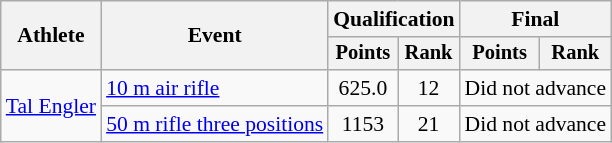<table class="wikitable" style="font-size:90%">
<tr>
<th rowspan="2">Athlete</th>
<th rowspan="2">Event</th>
<th colspan=2>Qualification</th>
<th colspan=2>Final</th>
</tr>
<tr style="font-size:95%">
<th>Points</th>
<th>Rank</th>
<th>Points</th>
<th>Rank</th>
</tr>
<tr align=center>
<td align=left rowspan=2><a href='#'>Tal Engler</a></td>
<td align=left><a href='#'>10 m air rifle</a></td>
<td>625.0</td>
<td>12</td>
<td colspan=2>Did not advance</td>
</tr>
<tr align=center>
<td align=left><a href='#'>50 m rifle three positions</a></td>
<td>1153</td>
<td>21</td>
<td colspan=2>Did not advance</td>
</tr>
</table>
